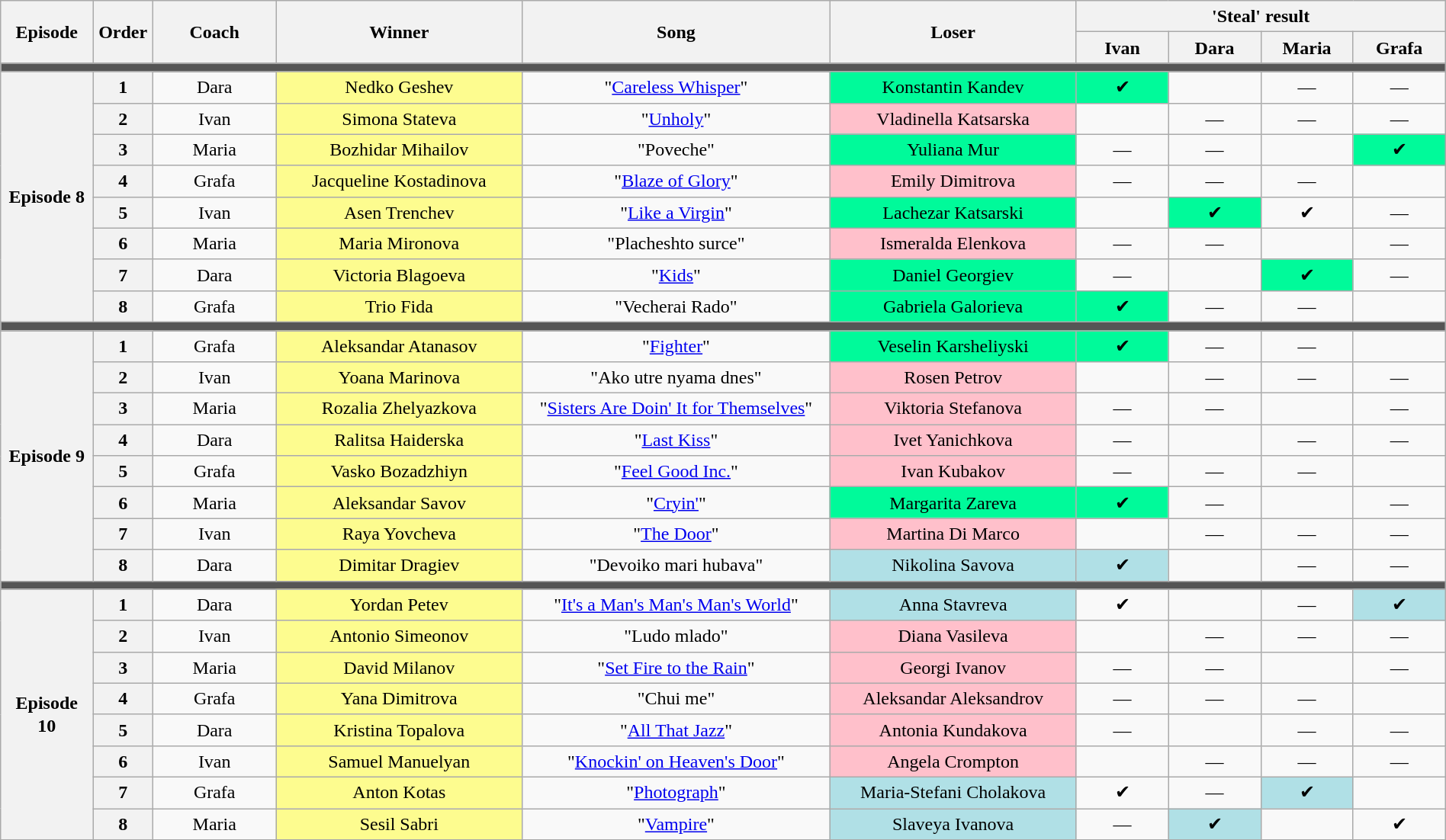<table class="wikitable" style="text-align:center; line-height:20px; width:100%">
<tr>
<th rowspan="2" style="width:06%">Episode</th>
<th rowspan="2" style="width:03%">Order</th>
<th rowspan="2" style="width:08%">Coach</th>
<th rowspan="2" style="width:16%">Winner</th>
<th rowspan="2" style="width:20%">Song</th>
<th rowspan="2" style="width:16%">Loser</th>
<th colspan="4" style="width:24%">'Steal' result</th>
</tr>
<tr>
<th style="width:06%">Ivan</th>
<th style="width:06%">Dara</th>
<th style="width:06%">Maria</th>
<th style="width:06%">Grafa</th>
</tr>
<tr>
<td colspan="10" style="background:#555"></td>
</tr>
<tr>
<th rowspan="8">Episode 8<br></th>
<th>1</th>
<td>Dara</td>
<td style="background:#fdfc8f">Nedko Geshev</td>
<td>"<a href='#'>Careless Whisper</a>"</td>
<td style="background:#00fa9a">Konstantin Kandev</td>
<td style="background:#00fa9a">✔</td>
<td></td>
<td>—</td>
<td>—</td>
</tr>
<tr>
<th>2</th>
<td>Ivan</td>
<td style="background:#fdfc8f">Simona Stateva</td>
<td>"<a href='#'>Unholy</a>"</td>
<td style="background: pink">Vladinella Katsarska</td>
<td></td>
<td>—</td>
<td>—</td>
<td>—</td>
</tr>
<tr>
<th>3</th>
<td>Maria</td>
<td style="background:#fdfc8f">Bozhidar Mihailov</td>
<td>"Poveche"</td>
<td style="background:#00fa9a">Yuliana Mur</td>
<td>—</td>
<td>—</td>
<td></td>
<td style="background:#00fa9a">✔</td>
</tr>
<tr>
<th>4</th>
<td>Grafa</td>
<td style="background:#fdfc8f">Jacqueline Kostadinova</td>
<td>"<a href='#'>Blaze of Glory</a>"</td>
<td style="background: pink">Emily Dimitrova</td>
<td>—</td>
<td>—</td>
<td>—</td>
<td></td>
</tr>
<tr>
<th>5</th>
<td>Ivan</td>
<td style="background:#fdfc8f">Asen Trenchev</td>
<td>"<a href='#'>Like a Virgin</a>"</td>
<td style="background:#00fa9a">Lachezar Katsarski</td>
<td></td>
<td style="background:#00fa9a">✔</td>
<td>✔</td>
<td>—</td>
</tr>
<tr>
<th>6</th>
<td>Maria</td>
<td style="background:#fdfc8f">Maria Mironova</td>
<td>"Placheshto surce"</td>
<td style="background: pink">Ismeralda Elenkova</td>
<td>—</td>
<td>—</td>
<td></td>
<td>—</td>
</tr>
<tr>
<th>7</th>
<td>Dara</td>
<td style="background:#fdfc8f">Victoria Blagoeva</td>
<td>"<a href='#'>Kids</a>"</td>
<td style="background:#00fa9a">Daniel Georgiev</td>
<td>—</td>
<td></td>
<td style="background:#00fa9a">✔</td>
<td>—</td>
</tr>
<tr>
<th>8</th>
<td>Grafa</td>
<td style="background:#fdfc8f">Trio Fida</td>
<td>"Vecherai Rado"</td>
<td style="background:#00fa9a">Gabriela Galorieva</td>
<td style="background:#00fa9a">✔</td>
<td>—</td>
<td>—</td>
<td></td>
</tr>
<tr>
<td colspan="10" style="background:#555"></td>
</tr>
<tr>
<th rowspan="8">Episode 9<br></th>
<th>1</th>
<td>Grafa</td>
<td style="background:#fdfc8f">Aleksandar Atanasov</td>
<td>"<a href='#'>Fighter</a>"</td>
<td style="background:#00fa9a">Veselin Karsheliyski</td>
<td style="background:#00fa9a">✔</td>
<td>—</td>
<td>—</td>
<td></td>
</tr>
<tr>
<th>2</th>
<td>Ivan</td>
<td style="background:#fdfc8f">Yoana Marinova</td>
<td>"Ako utre nyama dnes"</td>
<td style="background: pink">Rosen Petrov</td>
<td></td>
<td>—</td>
<td>—</td>
<td>—</td>
</tr>
<tr>
<th>3</th>
<td>Maria</td>
<td style="background:#fdfc8f">Rozalia Zhelyazkova</td>
<td>"<a href='#'>Sisters Are Doin' It for Themselves</a>"</td>
<td style="background: pink">Viktoria Stefanova</td>
<td>—</td>
<td>—</td>
<td></td>
<td>—</td>
</tr>
<tr>
<th>4</th>
<td>Dara</td>
<td style="background:#fdfc8f">Ralitsa Haiderska</td>
<td>"<a href='#'>Last Kiss</a>"</td>
<td style="background: pink">Ivet Yanichkova</td>
<td>—</td>
<td></td>
<td>—</td>
<td>—</td>
</tr>
<tr>
<th>5</th>
<td>Grafa</td>
<td style="background:#fdfc8f">Vasko Bozadzhiyn</td>
<td>"<a href='#'>Feel Good Inc.</a>"</td>
<td style="background: pink">Ivan Kubakov</td>
<td>—</td>
<td>—</td>
<td>—</td>
<td></td>
</tr>
<tr>
<th>6</th>
<td>Maria</td>
<td style="background:#fdfc8f">Aleksandar Savov</td>
<td>"<a href='#'>Cryin'</a>"</td>
<td style="background:#00fa9a">Margarita Zareva</td>
<td style="background:#00fa9a">✔</td>
<td>—</td>
<td></td>
<td>—</td>
</tr>
<tr>
<th>7</th>
<td>Ivan</td>
<td style="background:#fdfc8f">Raya Yovcheva</td>
<td>"<a href='#'>The Door</a>"</td>
<td style="background: pink">Martina Di Marco</td>
<td></td>
<td>—</td>
<td>—</td>
<td>—</td>
</tr>
<tr>
<th>8</th>
<td>Dara</td>
<td style="background:#fdfc8f">Dimitar Dragiev</td>
<td>"Devoiko mari hubava"</td>
<td style="background:#B0E0E6">Nikolina Savova</td>
<td style="background:#B0E0E6">✔</td>
<td></td>
<td>—</td>
<td>—</td>
</tr>
<tr>
<td colspan="10" style="background:#555"></td>
</tr>
<tr>
<th rowspan="8">Episode 10<br></th>
<th>1</th>
<td>Dara</td>
<td style="background:#fdfc8f">Yordan Petev</td>
<td>"<a href='#'>It's a Man's Man's Man's World</a>"</td>
<td style="background:#B0E0E6">Anna Stavreva</td>
<td>✔</td>
<td></td>
<td>—</td>
<td style="background:#B0E0E6">✔</td>
</tr>
<tr>
<th>2</th>
<td>Ivan</td>
<td style="background:#fdfc8f">Antonio Simeonov</td>
<td>"Ludo mlado"</td>
<td style="background: pink">Diana Vasileva</td>
<td></td>
<td>—</td>
<td>—</td>
<td>—</td>
</tr>
<tr>
<th>3</th>
<td>Maria</td>
<td style="background:#fdfc8f">David Milanov</td>
<td>"<a href='#'>Set Fire to the Rain</a>"</td>
<td style="background: pink">Georgi Ivanov</td>
<td>—</td>
<td>—</td>
<td></td>
<td>—</td>
</tr>
<tr>
<th>4</th>
<td>Grafa</td>
<td style="background:#fdfc8f">Yana Dimitrova</td>
<td>"Chui me"</td>
<td style="background: pink">Aleksandar Aleksandrov</td>
<td>—</td>
<td>—</td>
<td>—</td>
<td></td>
</tr>
<tr>
<th>5</th>
<td>Dara</td>
<td style="background:#fdfc8f">Kristina Topalova</td>
<td>"<a href='#'>All That Jazz</a>"</td>
<td style="background: pink">Antonia Kundakova</td>
<td>—</td>
<td></td>
<td>—</td>
<td>—</td>
</tr>
<tr>
<th>6</th>
<td>Ivan</td>
<td style="background:#fdfc8f">Samuel Manuelyan</td>
<td>"<a href='#'>Knockin' on Heaven's Door</a>"</td>
<td style="background: pink">Angela Crompton</td>
<td></td>
<td>—</td>
<td>—</td>
<td>—</td>
</tr>
<tr>
<th>7</th>
<td>Grafa</td>
<td style="background:#fdfc8f">Anton Kotas</td>
<td>"<a href='#'>Photograph</a>"</td>
<td style="background:#B0E0E6">Maria-Stefani Cholakova</td>
<td>✔</td>
<td>—</td>
<td style="background:#B0E0E6">✔</td>
<td></td>
</tr>
<tr>
<th>8</th>
<td>Maria</td>
<td style="background:#fdfc8f">Sesil Sabri</td>
<td>"<a href='#'>Vampire</a>"</td>
<td style="background:#B0E0E6">Slaveya Ivanova</td>
<td>—</td>
<td style="background:#B0E0E6">✔</td>
<td></td>
<td>✔</td>
</tr>
<tr>
</tr>
</table>
